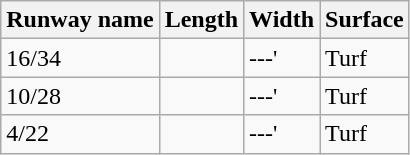<table class="wikitable">
<tr>
<th>Runway name</th>
<th>Length</th>
<th>Width</th>
<th>Surface</th>
</tr>
<tr>
<td>16/34</td>
<td></td>
<td>---'</td>
<td>Turf</td>
</tr>
<tr>
<td>10/28</td>
<td></td>
<td>---'</td>
<td>Turf</td>
</tr>
<tr>
<td>4/22</td>
<td></td>
<td>---'</td>
<td>Turf</td>
</tr>
</table>
